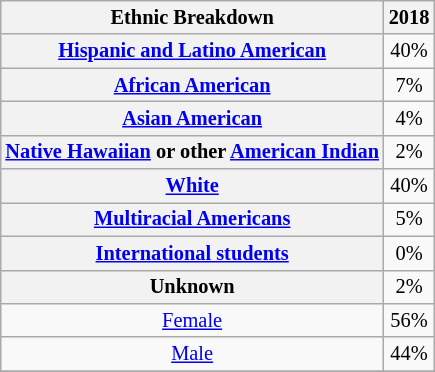<table class="wikitable" style="text-align:center; float:right; font-size:85%; margin-left:2em; margin:auto;">
<tr>
<th><strong>Ethnic Breakdown</strong></th>
<th><strong>2018</strong></th>
</tr>
<tr>
<th><a href='#'>Hispanic and Latino American</a></th>
<td>40%</td>
</tr>
<tr>
<th><a href='#'>African American</a></th>
<td>7%</td>
</tr>
<tr>
<th><a href='#'>Asian American</a></th>
<td>4%</td>
</tr>
<tr>
<th><a href='#'>Native Hawaiian</a> or other <a href='#'>American Indian</a></th>
<td>2%</td>
</tr>
<tr>
<th><a href='#'>White</a></th>
<td>40%</td>
</tr>
<tr>
<th><a href='#'>Multiracial Americans</a></th>
<td>5%</td>
</tr>
<tr>
<th><a href='#'>International students</a></th>
<td>0%</td>
</tr>
<tr>
<th>Unknown</th>
<td>2%</td>
</tr>
<tr>
<td><a href='#'>Female</a></td>
<td>56%</td>
</tr>
<tr>
<td><a href='#'>Male</a></td>
<td>44%</td>
</tr>
<tr>
</tr>
</table>
